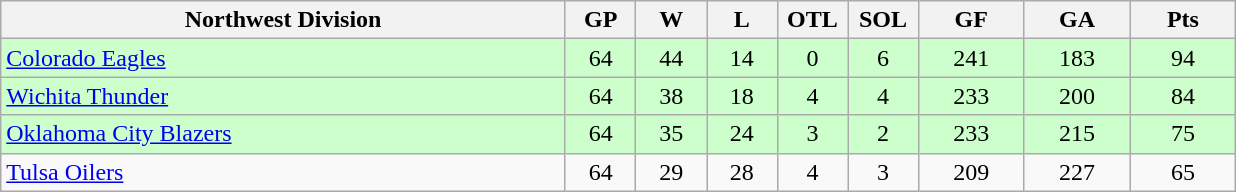<table class="wikitable">
<tr>
<th width="40%" bgcolor="#e0e0e0">Northwest Division</th>
<th width="5%" bgcolor="#e0e0e0">GP</th>
<th width="5%" bgcolor="#e0e0e0">W</th>
<th width="5%" bgcolor="#e0e0e0">L</th>
<th width="5%" bgcolor="#e0e0e0">OTL</th>
<th width="5%" bgcolor="#e0e0e0">SOL</th>
<th width="7.5%" bgcolor="#e0e0e0">GF</th>
<th width="7.5%" bgcolor="#e0e0e0">GA</th>
<th width="7.5%" bgcolor="#e0e0e0">Pts</th>
</tr>
<tr align="center" bgcolor="#CCFFCC">
<td align="left"><a href='#'>Colorado Eagles</a></td>
<td>64</td>
<td>44</td>
<td>14</td>
<td>0</td>
<td>6</td>
<td>241</td>
<td>183</td>
<td>94</td>
</tr>
<tr align="center" bgcolor="#CCFFCC">
<td align="left"><a href='#'>Wichita Thunder</a></td>
<td>64</td>
<td>38</td>
<td>18</td>
<td>4</td>
<td>4</td>
<td>233</td>
<td>200</td>
<td>84</td>
</tr>
<tr align="center" bgcolor="#CCFFCC">
<td align="left"><a href='#'>Oklahoma City Blazers</a></td>
<td>64</td>
<td>35</td>
<td>24</td>
<td>3</td>
<td>2</td>
<td>233</td>
<td>215</td>
<td>75</td>
</tr>
<tr align="center">
<td align="left"><a href='#'>Tulsa Oilers</a></td>
<td>64</td>
<td>29</td>
<td>28</td>
<td>4</td>
<td>3</td>
<td>209</td>
<td>227</td>
<td>65</td>
</tr>
</table>
